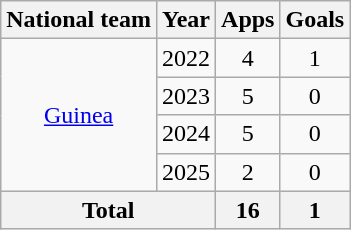<table class="wikitable" style="text-align:center">
<tr>
<th>National team</th>
<th>Year</th>
<th>Apps</th>
<th>Goals</th>
</tr>
<tr>
<td rowspan="4"><a href='#'>Guinea</a></td>
<td>2022</td>
<td>4</td>
<td>1</td>
</tr>
<tr>
<td>2023</td>
<td>5</td>
<td>0</td>
</tr>
<tr>
<td>2024</td>
<td>5</td>
<td>0</td>
</tr>
<tr>
<td>2025</td>
<td>2</td>
<td>0</td>
</tr>
<tr>
<th colspan="2">Total</th>
<th>16</th>
<th>1</th>
</tr>
</table>
